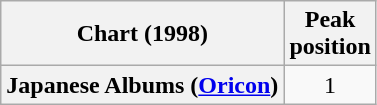<table class="wikitable plainrowheaders" style="text-align:center">
<tr>
<th scope="col">Chart (1998)</th>
<th scope="col">Peak<br>position</th>
</tr>
<tr>
<th scope="row">Japanese Albums (<a href='#'>Oricon</a>)</th>
<td>1</td>
</tr>
</table>
